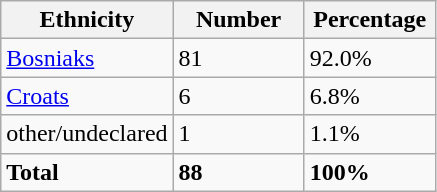<table class="wikitable">
<tr>
<th width="100px">Ethnicity</th>
<th width="80px">Number</th>
<th width="80px">Percentage</th>
</tr>
<tr>
<td><a href='#'>Bosniaks</a></td>
<td>81</td>
<td>92.0%</td>
</tr>
<tr>
<td><a href='#'>Croats</a></td>
<td>6</td>
<td>6.8%</td>
</tr>
<tr>
<td>other/undeclared</td>
<td>1</td>
<td>1.1%</td>
</tr>
<tr>
<td><strong>Total</strong></td>
<td><strong>88</strong></td>
<td><strong>100%</strong></td>
</tr>
</table>
